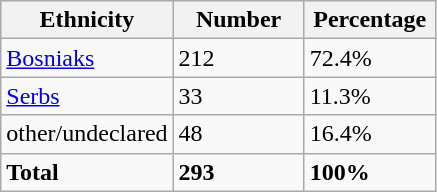<table class="wikitable">
<tr>
<th width="100px">Ethnicity</th>
<th width="80px">Number</th>
<th width="80px">Percentage</th>
</tr>
<tr>
<td><a href='#'>Bosniaks</a></td>
<td>212</td>
<td>72.4%</td>
</tr>
<tr>
<td><a href='#'>Serbs</a></td>
<td>33</td>
<td>11.3%</td>
</tr>
<tr>
<td>other/undeclared</td>
<td>48</td>
<td>16.4%</td>
</tr>
<tr>
<td><strong>Total</strong></td>
<td><strong>293</strong></td>
<td><strong>100%</strong></td>
</tr>
</table>
